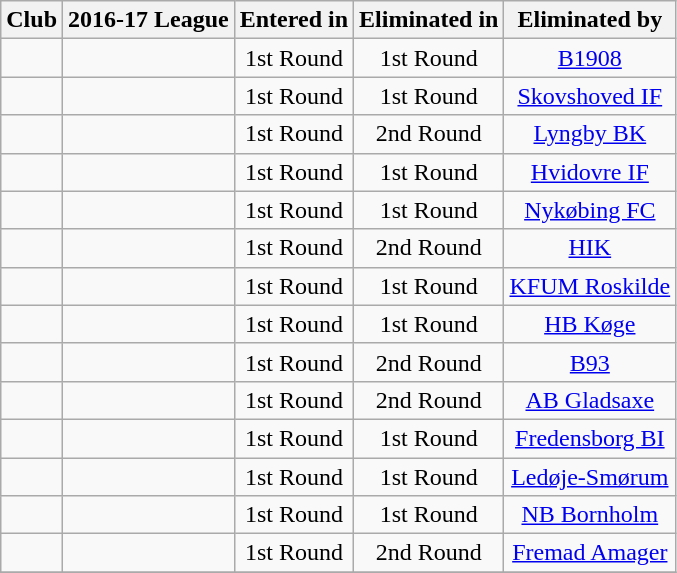<table class="wikitable sortable">
<tr>
<th>Club</th>
<th>2016-17 League</th>
<th>Entered in</th>
<th>Eliminated in</th>
<th>Eliminated by</th>
</tr>
<tr>
<td></td>
<td></td>
<td align="center">1st Round</td>
<td align="center">1st Round</td>
<td align="center"><a href='#'>B1908</a></td>
</tr>
<tr>
<td></td>
<td></td>
<td align="center">1st Round</td>
<td align="center">1st Round</td>
<td align="center"><a href='#'>Skovshoved IF</a></td>
</tr>
<tr>
<td></td>
<td></td>
<td align="center">1st Round</td>
<td align="center">2nd Round</td>
<td align="center"><a href='#'>Lyngby BK</a></td>
</tr>
<tr>
<td></td>
<td></td>
<td align="center">1st Round</td>
<td align="center">1st Round</td>
<td align="center"><a href='#'>Hvidovre IF</a></td>
</tr>
<tr>
<td></td>
<td></td>
<td align="center">1st Round</td>
<td align="center">1st Round</td>
<td align="center"><a href='#'>Nykøbing FC</a></td>
</tr>
<tr>
<td></td>
<td></td>
<td align="center">1st Round</td>
<td align="center">2nd Round</td>
<td align="center"><a href='#'>HIK</a></td>
</tr>
<tr>
<td></td>
<td></td>
<td align="center">1st Round</td>
<td align="center">1st Round</td>
<td align="center"><a href='#'>KFUM Roskilde</a></td>
</tr>
<tr>
<td></td>
<td></td>
<td align="center">1st Round</td>
<td align="center">1st Round</td>
<td align="center"><a href='#'>HB Køge</a></td>
</tr>
<tr>
<td></td>
<td></td>
<td align="center">1st Round</td>
<td align="center">2nd Round</td>
<td align="center"><a href='#'>B93</a></td>
</tr>
<tr>
<td></td>
<td></td>
<td align="center">1st Round</td>
<td align="center">2nd Round</td>
<td align="center"><a href='#'>AB Gladsaxe</a></td>
</tr>
<tr>
<td></td>
<td></td>
<td align="center">1st Round</td>
<td align="center">1st Round</td>
<td align="center"><a href='#'>Fredensborg BI</a></td>
</tr>
<tr>
<td></td>
<td></td>
<td align="center">1st Round</td>
<td align="center">1st Round</td>
<td align="center"><a href='#'>Ledøje-Smørum</a></td>
</tr>
<tr>
<td></td>
<td></td>
<td align="center">1st Round</td>
<td align="center">1st Round</td>
<td align="center"><a href='#'>NB Bornholm</a></td>
</tr>
<tr>
<td></td>
<td></td>
<td align="center">1st Round</td>
<td align="center">2nd Round</td>
<td align="center"><a href='#'>Fremad Amager</a></td>
</tr>
<tr>
</tr>
</table>
